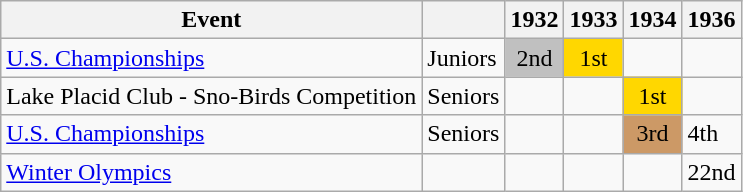<table class="wikitable">
<tr>
<th>Event</th>
<th></th>
<th>1932</th>
<th>1933</th>
<th>1934</th>
<th>1936</th>
</tr>
<tr>
<td><a href='#'>U.S. Championships</a></td>
<td>Juniors</td>
<td align="center" bgcolor="silver">2nd</td>
<td align="center" bgcolor="gold">1st</td>
<td></td>
<td></td>
</tr>
<tr>
<td>Lake Placid Club - Sno-Birds Competition</td>
<td>Seniors</td>
<td></td>
<td></td>
<td align="center" bgcolor="gold">1st</td>
<td></td>
</tr>
<tr>
<td><a href='#'>U.S. Championships</a></td>
<td>Seniors</td>
<td></td>
<td></td>
<td align="center" bgcolor="cc9966">3rd</td>
<td>4th</td>
</tr>
<tr>
<td><a href='#'>Winter Olympics</a></td>
<td></td>
<td></td>
<td></td>
<td></td>
<td align="center">22nd</td>
</tr>
</table>
